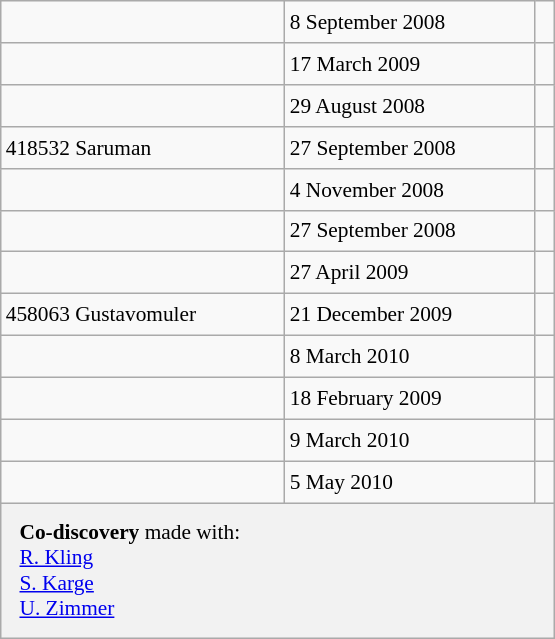<table class="wikitable" style="font-size: 89%; float: left; width: 26em; margin-right: 1em; height: 426px">
<tr>
<td></td>
<td>8 September 2008</td>
<td> </td>
</tr>
<tr>
<td></td>
<td>17 March 2009</td>
<td> </td>
</tr>
<tr>
<td></td>
<td>29 August 2008</td>
<td> </td>
</tr>
<tr>
<td>418532 Saruman</td>
<td>27 September 2008</td>
<td> </td>
</tr>
<tr>
<td></td>
<td>4 November 2008</td>
<td></td>
</tr>
<tr>
<td></td>
<td>27 September 2008</td>
<td> </td>
</tr>
<tr>
<td></td>
<td>27 April 2009</td>
<td></td>
</tr>
<tr>
<td>458063 Gustavomuler</td>
<td>21 December 2009</td>
<td></td>
</tr>
<tr>
<td></td>
<td>8 March 2010</td>
<td> </td>
</tr>
<tr>
<td></td>
<td>18 February 2009</td>
<td> </td>
</tr>
<tr>
<td></td>
<td>9 March 2010</td>
<td> </td>
</tr>
<tr>
<td></td>
<td>5 May 2010</td>
<td></td>
</tr>
<tr>
<th colspan=3 style="font-weight: normal; text-align: left; padding: 4px 12px;"><strong>Co-discovery</strong> made with:<br> <a href='#'>R. Kling</a><br> <a href='#'>S. Karge</a><br> <a href='#'>U. Zimmer</a></th>
</tr>
</table>
